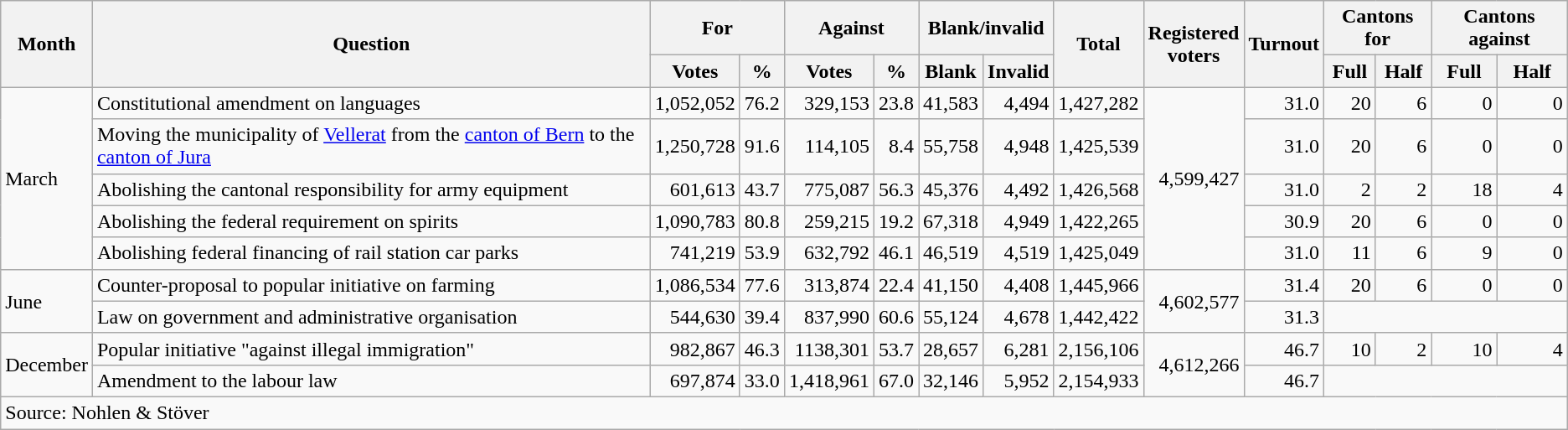<table class=wikitable style=text-align:right>
<tr>
<th rowspan=2>Month</th>
<th rowspan=2>Question</th>
<th colspan=2>For</th>
<th colspan=2>Against</th>
<th colspan=2>Blank/invalid</th>
<th rowspan=2>Total</th>
<th rowspan=2>Registered<br>voters</th>
<th rowspan=2>Turnout</th>
<th colspan=2>Cantons for</th>
<th colspan=2>Cantons against</th>
</tr>
<tr>
<th>Votes</th>
<th>%</th>
<th>Votes</th>
<th>%</th>
<th>Blank</th>
<th>Invalid</th>
<th>Full</th>
<th>Half</th>
<th>Full</th>
<th>Half</th>
</tr>
<tr>
<td align=left rowspan=5>March</td>
<td align=left>Constitutional amendment on languages</td>
<td>1,052,052</td>
<td>76.2</td>
<td>329,153</td>
<td>23.8</td>
<td>41,583</td>
<td>4,494</td>
<td>1,427,282</td>
<td rowspan=5>4,599,427</td>
<td>31.0</td>
<td>20</td>
<td>6</td>
<td>0</td>
<td>0</td>
</tr>
<tr>
<td align=left>Moving the municipality of <a href='#'>Vellerat</a> from the <a href='#'>canton of Bern</a> to the <a href='#'>canton of Jura</a></td>
<td>1,250,728</td>
<td>91.6</td>
<td>114,105</td>
<td>8.4</td>
<td>55,758</td>
<td>4,948</td>
<td>1,425,539</td>
<td>31.0</td>
<td>20</td>
<td>6</td>
<td>0</td>
<td>0</td>
</tr>
<tr>
<td align=left>Abolishing the cantonal responsibility for army equipment</td>
<td>601,613</td>
<td>43.7</td>
<td>775,087</td>
<td>56.3</td>
<td>45,376</td>
<td>4,492</td>
<td>1,426,568</td>
<td>31.0</td>
<td>2</td>
<td>2</td>
<td>18</td>
<td>4</td>
</tr>
<tr>
<td align=left>Abolishing the federal requirement on spirits</td>
<td>1,090,783</td>
<td>80.8</td>
<td>259,215</td>
<td>19.2</td>
<td>67,318</td>
<td>4,949</td>
<td>1,422,265</td>
<td>30.9</td>
<td>20</td>
<td>6</td>
<td>0</td>
<td>0</td>
</tr>
<tr>
<td align=left>Abolishing federal financing of rail station car parks</td>
<td>741,219</td>
<td>53.9</td>
<td>632,792</td>
<td>46.1</td>
<td>46,519</td>
<td>4,519</td>
<td>1,425,049</td>
<td>31.0</td>
<td>11</td>
<td>6</td>
<td>9</td>
<td>0</td>
</tr>
<tr>
<td align=left rowspan=2>June</td>
<td align=left>Counter-proposal to popular initiative on farming</td>
<td>1,086,534</td>
<td>77.6</td>
<td>313,874</td>
<td>22.4</td>
<td>41,150</td>
<td>4,408</td>
<td>1,445,966</td>
<td rowspan=2>4,602,577</td>
<td>31.4</td>
<td>20</td>
<td>6</td>
<td>0</td>
<td>0</td>
</tr>
<tr>
<td align=left>Law on government and administrative organisation</td>
<td>544,630</td>
<td>39.4</td>
<td>837,990</td>
<td>60.6</td>
<td>55,124</td>
<td>4,678</td>
<td>1,442,422</td>
<td>31.3</td>
<td colspan=4></td>
</tr>
<tr>
<td align=left rowspan=2>December</td>
<td align=left>Popular initiative "against illegal immigration"</td>
<td>982,867</td>
<td>46.3</td>
<td>1138,301</td>
<td>53.7</td>
<td>28,657</td>
<td>6,281</td>
<td>2,156,106</td>
<td rowspan=2>4,612,266</td>
<td>46.7</td>
<td>10</td>
<td>2</td>
<td>10</td>
<td>4</td>
</tr>
<tr>
<td align=left>Amendment to the labour law</td>
<td>697,874</td>
<td>33.0</td>
<td>1,418,961</td>
<td>67.0</td>
<td>32,146</td>
<td>5,952</td>
<td>2,154,933</td>
<td>46.7</td>
<td colspan=4></td>
</tr>
<tr>
<td align=left colspan=15>Source: Nohlen & Stöver</td>
</tr>
</table>
